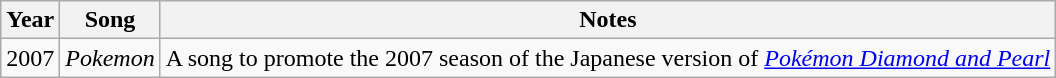<table class="wikitable sortable">
<tr>
<th>Year</th>
<th>Song</th>
<th class="unsortable">Notes</th>
</tr>
<tr>
<td>2007</td>
<td><em>Pokemon</em></td>
<td>A song to promote the 2007 season of the Japanese version of <em><a href='#'>Pokémon Diamond and Pearl</a></em></td>
</tr>
</table>
